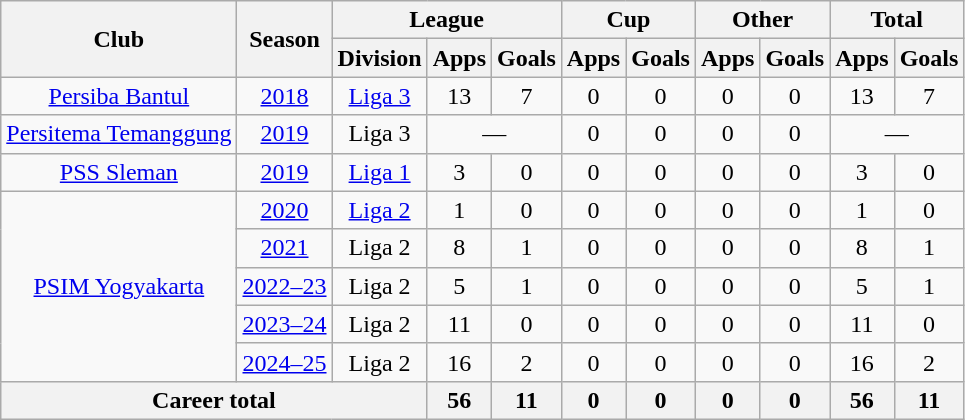<table class="wikitable" style="text-align:center">
<tr>
<th rowspan="2">Club</th>
<th rowspan="2">Season</th>
<th colspan="3">League</th>
<th colspan="2">Cup</th>
<th colspan="2">Other</th>
<th colspan="2">Total</th>
</tr>
<tr>
<th>Division</th>
<th>Apps</th>
<th>Goals</th>
<th>Apps</th>
<th>Goals</th>
<th>Apps</th>
<th>Goals</th>
<th>Apps</th>
<th>Goals</th>
</tr>
<tr>
<td rowspan="1"><a href='#'>Persiba Bantul</a></td>
<td><a href='#'>2018</a></td>
<td><a href='#'>Liga 3</a></td>
<td>13</td>
<td>7</td>
<td>0</td>
<td>0</td>
<td>0</td>
<td>0</td>
<td>13</td>
<td>7</td>
</tr>
<tr>
<td rowspan="1"><a href='#'>Persitema Temanggung</a></td>
<td><a href='#'>2019</a></td>
<td>Liga 3</td>
<td colspan="2">—</td>
<td>0</td>
<td>0</td>
<td>0</td>
<td>0</td>
<td colspan="2">—</td>
</tr>
<tr>
<td rowspan="1"><a href='#'>PSS Sleman</a></td>
<td><a href='#'>2019</a></td>
<td><a href='#'>Liga 1</a></td>
<td>3</td>
<td>0</td>
<td>0</td>
<td>0</td>
<td>0</td>
<td>0</td>
<td>3</td>
<td>0</td>
</tr>
<tr>
<td rowspan="5"><a href='#'>PSIM Yogyakarta</a></td>
<td><a href='#'>2020</a></td>
<td rowspan="1"><a href='#'>Liga 2</a></td>
<td>1</td>
<td>0</td>
<td>0</td>
<td>0</td>
<td>0</td>
<td>0</td>
<td>1</td>
<td>0</td>
</tr>
<tr>
<td><a href='#'>2021</a></td>
<td rowspan="1">Liga 2</td>
<td>8</td>
<td>1</td>
<td>0</td>
<td>0</td>
<td>0</td>
<td>0</td>
<td>8</td>
<td>1</td>
</tr>
<tr>
<td><a href='#'>2022–23</a></td>
<td rowspan="1">Liga 2</td>
<td>5</td>
<td>1</td>
<td>0</td>
<td>0</td>
<td>0</td>
<td>0</td>
<td>5</td>
<td>1</td>
</tr>
<tr>
<td><a href='#'>2023–24</a></td>
<td rowspan="1">Liga 2</td>
<td>11</td>
<td>0</td>
<td>0</td>
<td>0</td>
<td>0</td>
<td>0</td>
<td>11</td>
<td>0</td>
</tr>
<tr>
<td><a href='#'>2024–25</a></td>
<td rowspan="1">Liga 2</td>
<td>16</td>
<td>2</td>
<td>0</td>
<td>0</td>
<td>0</td>
<td>0</td>
<td>16</td>
<td>2</td>
</tr>
<tr>
<th colspan="3">Career total</th>
<th>56</th>
<th>11</th>
<th>0</th>
<th>0</th>
<th>0</th>
<th>0</th>
<th>56</th>
<th>11</th>
</tr>
</table>
